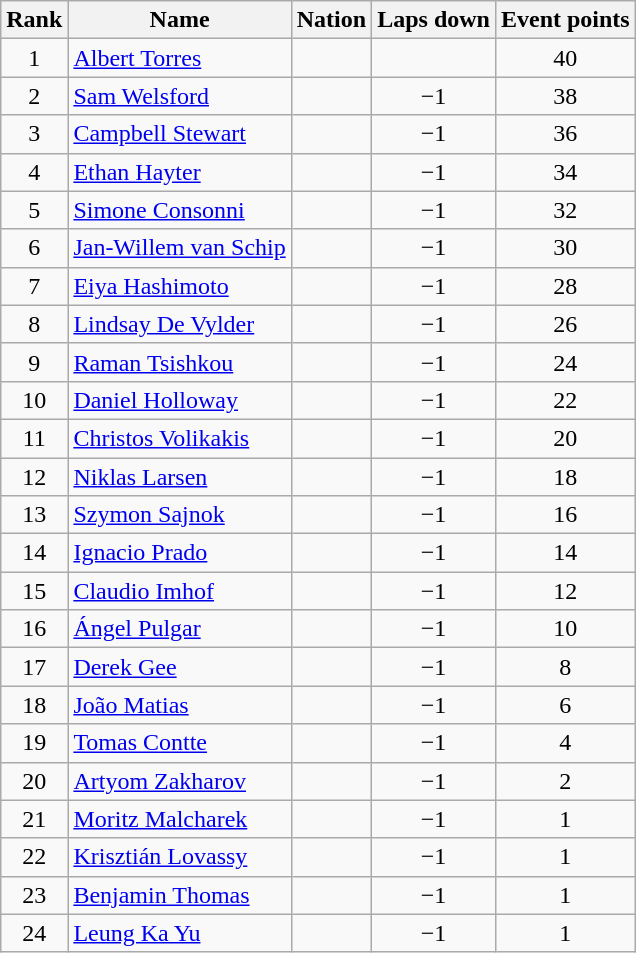<table class="wikitable sortable" style="text-align:center">
<tr>
<th>Rank</th>
<th>Name</th>
<th>Nation</th>
<th>Laps down</th>
<th>Event points</th>
</tr>
<tr>
<td>1</td>
<td align=left><a href='#'>Albert Torres</a></td>
<td align=left></td>
<td></td>
<td>40</td>
</tr>
<tr>
<td>2</td>
<td align=left><a href='#'>Sam Welsford</a></td>
<td align=left></td>
<td>−1</td>
<td>38</td>
</tr>
<tr>
<td>3</td>
<td align=left><a href='#'>Campbell Stewart</a></td>
<td align=left></td>
<td>−1</td>
<td>36</td>
</tr>
<tr>
<td>4</td>
<td align=left><a href='#'>Ethan Hayter</a></td>
<td align=left></td>
<td>−1</td>
<td>34</td>
</tr>
<tr>
<td>5</td>
<td align=left><a href='#'>Simone Consonni</a></td>
<td align=left></td>
<td>−1</td>
<td>32</td>
</tr>
<tr>
<td>6</td>
<td align=left><a href='#'>Jan-Willem van Schip</a></td>
<td align=left></td>
<td>−1</td>
<td>30</td>
</tr>
<tr>
<td>7</td>
<td align=left><a href='#'>Eiya Hashimoto</a></td>
<td align=left></td>
<td>−1</td>
<td>28</td>
</tr>
<tr>
<td>8</td>
<td align=left><a href='#'>Lindsay De Vylder</a></td>
<td align=left></td>
<td>−1</td>
<td>26</td>
</tr>
<tr>
<td>9</td>
<td align=left><a href='#'>Raman Tsishkou</a></td>
<td align=left></td>
<td>−1</td>
<td>24</td>
</tr>
<tr>
<td>10</td>
<td align=left><a href='#'>Daniel Holloway</a></td>
<td align=left></td>
<td>−1</td>
<td>22</td>
</tr>
<tr>
<td>11</td>
<td align=left><a href='#'>Christos Volikakis</a></td>
<td align=left></td>
<td>−1</td>
<td>20</td>
</tr>
<tr>
<td>12</td>
<td align=left><a href='#'>Niklas Larsen</a></td>
<td align=left></td>
<td>−1</td>
<td>18</td>
</tr>
<tr>
<td>13</td>
<td align=left><a href='#'>Szymon Sajnok</a></td>
<td align=left></td>
<td>−1</td>
<td>16</td>
</tr>
<tr>
<td>14</td>
<td align=left><a href='#'>Ignacio Prado</a></td>
<td align=left></td>
<td>−1</td>
<td>14</td>
</tr>
<tr>
<td>15</td>
<td align=left><a href='#'>Claudio Imhof</a></td>
<td align=left></td>
<td>−1</td>
<td>12</td>
</tr>
<tr>
<td>16</td>
<td align=left><a href='#'>Ángel Pulgar</a></td>
<td align=left></td>
<td>−1</td>
<td>10</td>
</tr>
<tr>
<td>17</td>
<td align=left><a href='#'>Derek Gee</a></td>
<td align=left></td>
<td>−1</td>
<td>8</td>
</tr>
<tr>
<td>18</td>
<td align=left><a href='#'>João Matias</a></td>
<td align=left></td>
<td>−1</td>
<td>6</td>
</tr>
<tr>
<td>19</td>
<td align=left><a href='#'>Tomas Contte</a></td>
<td align=left></td>
<td>−1</td>
<td>4</td>
</tr>
<tr>
<td>20</td>
<td align=left><a href='#'>Artyom Zakharov</a></td>
<td align=left></td>
<td>−1</td>
<td>2</td>
</tr>
<tr>
<td>21</td>
<td align=left><a href='#'>Moritz Malcharek</a></td>
<td align=left></td>
<td>−1</td>
<td>1</td>
</tr>
<tr>
<td>22</td>
<td align=left><a href='#'>Krisztián Lovassy</a></td>
<td align=left></td>
<td>−1</td>
<td>1</td>
</tr>
<tr>
<td>23</td>
<td align=left><a href='#'>Benjamin Thomas</a></td>
<td align=left></td>
<td>−1</td>
<td>1</td>
</tr>
<tr>
<td>24</td>
<td align=left><a href='#'>Leung Ka Yu</a></td>
<td align=left></td>
<td>−1</td>
<td>1</td>
</tr>
</table>
